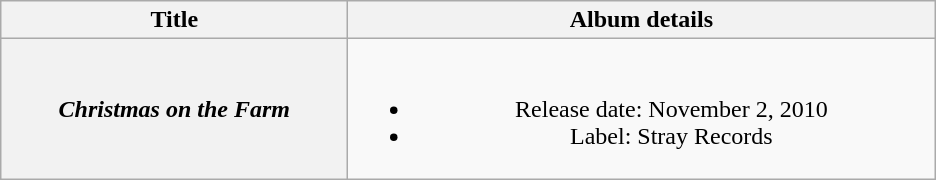<table class="wikitable plainrowheaders" style="text-align:center;">
<tr>
<th style="width:14em;">Title</th>
<th style="width:24em;">Album details</th>
</tr>
<tr>
<th scope="row"><em>Christmas on the Farm</em></th>
<td><br><ul><li>Release date: November 2, 2010</li><li>Label: Stray Records</li></ul></td>
</tr>
</table>
